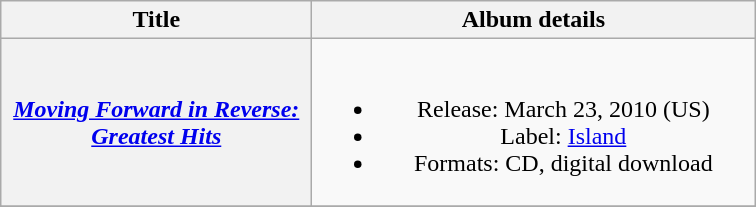<table class="wikitable plainrowheaders" style="text-align:center;">
<tr>
<th scope="col" style="width:12.5em;">Title</th>
<th scope="col" style="width:18em;">Album details</th>
</tr>
<tr>
<th scope="row"><em><a href='#'>Moving Forward in Reverse: Greatest Hits</a></em></th>
<td><br><ul><li>Release: March 23, 2010 <span>(US)</span></li><li>Label: <a href='#'>Island</a></li><li>Formats: CD, digital download</li></ul></td>
</tr>
<tr>
</tr>
</table>
